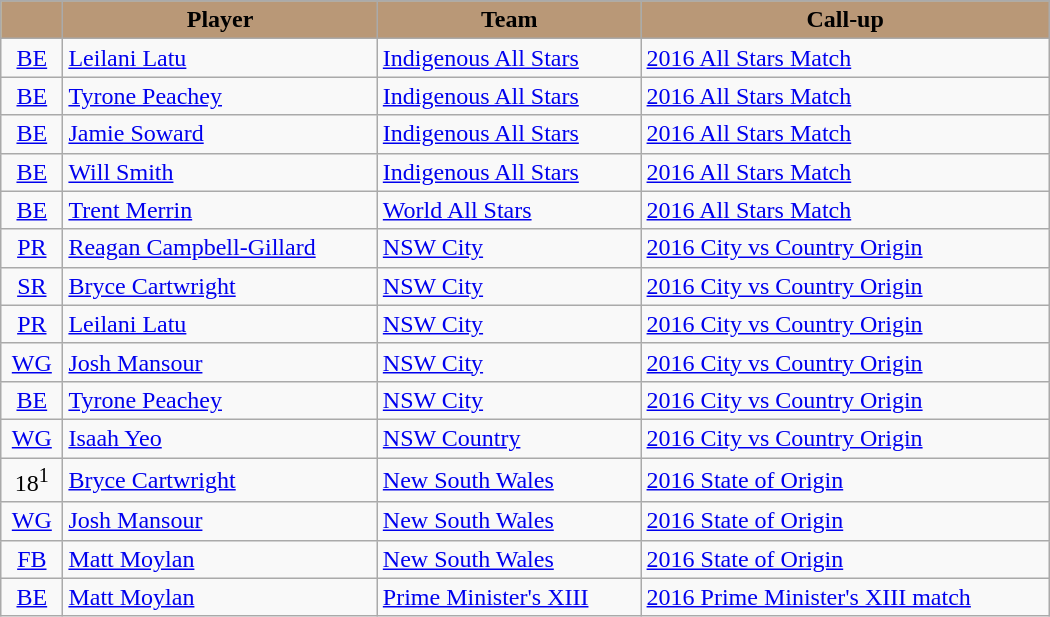<table style="width:700px;" class="wikitable sortable">
<tr style="background:#bdb76b;">
</tr>
<tr bgcolor=#bdb76b>
<th style="background:#B99877; color:black; text-align:center;"></th>
<th style="background:#B99877; color:black; text-align:center;">Player</th>
<th style="background:#B99877; color:black; text-align:center;">Team</th>
<th style="background:#B99877; color:black; text-align:center;">Call-up</th>
</tr>
<tr>
<td style="text-align:center"><a href='#'>BE</a></td>
<td><a href='#'>Leilani Latu</a></td>
<td><a href='#'>Indigenous All Stars</a></td>
<td><a href='#'>2016 All Stars Match</a></td>
</tr>
<tr>
<td style="text-align:center"><a href='#'>BE</a></td>
<td><a href='#'>Tyrone Peachey</a></td>
<td><a href='#'>Indigenous All Stars</a></td>
<td><a href='#'>2016 All Stars Match</a></td>
</tr>
<tr>
<td style="text-align:center"><a href='#'>BE</a></td>
<td><a href='#'>Jamie Soward</a></td>
<td><a href='#'>Indigenous All Stars</a></td>
<td><a href='#'>2016 All Stars Match</a></td>
</tr>
<tr>
<td style="text-align:center"><a href='#'>BE</a></td>
<td><a href='#'>Will Smith</a></td>
<td><a href='#'>Indigenous All Stars</a></td>
<td><a href='#'>2016 All Stars Match</a></td>
</tr>
<tr>
<td style="text-align:center"><a href='#'>BE</a></td>
<td><a href='#'>Trent Merrin</a></td>
<td><a href='#'>World All Stars</a></td>
<td><a href='#'>2016 All Stars Match</a></td>
</tr>
<tr>
<td style="text-align:center"><a href='#'>PR</a></td>
<td><a href='#'>Reagan Campbell-Gillard</a></td>
<td> <a href='#'>NSW City</a></td>
<td><a href='#'>2016 City vs Country Origin</a></td>
</tr>
<tr>
<td style="text-align:center"><a href='#'>SR</a></td>
<td><a href='#'>Bryce Cartwright</a></td>
<td> <a href='#'>NSW City</a></td>
<td><a href='#'>2016 City vs Country Origin</a></td>
</tr>
<tr>
<td style="text-align:center"><a href='#'>PR</a></td>
<td><a href='#'>Leilani Latu</a></td>
<td> <a href='#'>NSW City</a></td>
<td><a href='#'>2016 City vs Country Origin</a></td>
</tr>
<tr>
<td style="text-align:center"><a href='#'>WG</a></td>
<td><a href='#'>Josh Mansour</a></td>
<td> <a href='#'>NSW City</a></td>
<td><a href='#'>2016 City vs Country Origin</a></td>
</tr>
<tr>
<td style="text-align:center"><a href='#'>BE</a></td>
<td><a href='#'>Tyrone Peachey</a></td>
<td> <a href='#'>NSW City</a></td>
<td><a href='#'>2016 City vs Country Origin</a></td>
</tr>
<tr>
<td style="text-align:center"><a href='#'>WG</a></td>
<td><a href='#'>Isaah Yeo</a></td>
<td> <a href='#'>NSW Country</a></td>
<td><a href='#'>2016 City vs Country Origin</a></td>
</tr>
<tr>
<td style="text-align:center">18<sup>1</sup></td>
<td><a href='#'>Bryce Cartwright</a></td>
<td> <a href='#'>New South Wales</a></td>
<td><a href='#'>2016 State of Origin</a></td>
</tr>
<tr>
<td style="text-align:center"><a href='#'>WG</a></td>
<td><a href='#'>Josh Mansour</a></td>
<td> <a href='#'>New South Wales</a></td>
<td><a href='#'>2016 State of Origin</a></td>
</tr>
<tr>
<td style="text-align:center"><a href='#'>FB</a></td>
<td><a href='#'>Matt Moylan</a></td>
<td> <a href='#'>New South Wales</a></td>
<td><a href='#'>2016 State of Origin</a></td>
</tr>
<tr>
<td style="text-align:center"><a href='#'>BE</a></td>
<td><a href='#'>Matt Moylan</a></td>
<td> <a href='#'>Prime Minister's XIII</a></td>
<td><a href='#'>2016 Prime Minister's XIII match</a></td>
</tr>
</table>
